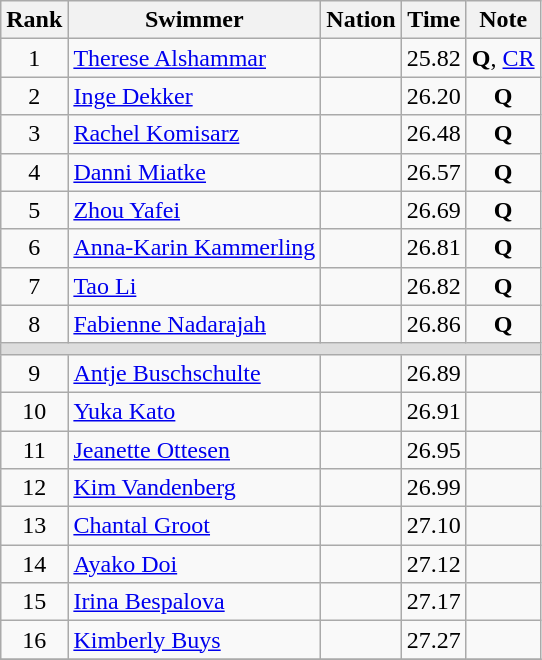<table class="wikitable" style="text-align:center">
<tr>
<th>Rank</th>
<th>Swimmer</th>
<th>Nation</th>
<th>Time</th>
<th>Note</th>
</tr>
<tr>
<td>1</td>
<td align=left><a href='#'>Therese Alshammar</a></td>
<td align=left></td>
<td>25.82</td>
<td><strong>Q</strong>, <a href='#'>CR</a></td>
</tr>
<tr>
<td>2</td>
<td align=left><a href='#'>Inge Dekker</a></td>
<td align=left></td>
<td>26.20</td>
<td><strong>Q</strong></td>
</tr>
<tr>
<td>3</td>
<td align=left><a href='#'>Rachel Komisarz</a></td>
<td align=left></td>
<td>26.48</td>
<td><strong>Q</strong></td>
</tr>
<tr>
<td>4</td>
<td align=left><a href='#'>Danni Miatke</a></td>
<td align=left></td>
<td>26.57</td>
<td><strong>Q</strong></td>
</tr>
<tr>
<td>5</td>
<td align=left><a href='#'>Zhou Yafei</a></td>
<td align=left></td>
<td>26.69</td>
<td><strong>Q</strong></td>
</tr>
<tr>
<td>6</td>
<td align=left><a href='#'>Anna-Karin Kammerling</a></td>
<td align=left></td>
<td>26.81</td>
<td><strong>Q</strong></td>
</tr>
<tr>
<td>7</td>
<td align=left><a href='#'>Tao Li</a></td>
<td align=left></td>
<td>26.82</td>
<td><strong>Q</strong></td>
</tr>
<tr>
<td>8</td>
<td align=left><a href='#'>Fabienne Nadarajah</a></td>
<td align=left></td>
<td>26.86</td>
<td><strong>Q</strong></td>
</tr>
<tr bgcolor=#DDDDDD>
<td colspan=5></td>
</tr>
<tr>
<td>9</td>
<td align=left><a href='#'>Antje Buschschulte</a></td>
<td align=left></td>
<td>26.89</td>
<td></td>
</tr>
<tr>
<td>10</td>
<td align=left><a href='#'>Yuka Kato</a></td>
<td align=left></td>
<td>26.91</td>
<td></td>
</tr>
<tr>
<td>11</td>
<td align=left><a href='#'>Jeanette Ottesen</a></td>
<td align=left></td>
<td>26.95</td>
<td></td>
</tr>
<tr>
<td>12</td>
<td align=left><a href='#'>Kim Vandenberg</a></td>
<td align=left></td>
<td>26.99</td>
<td></td>
</tr>
<tr>
<td>13</td>
<td align=left><a href='#'>Chantal Groot</a></td>
<td align=left></td>
<td>27.10</td>
<td></td>
</tr>
<tr>
<td>14</td>
<td align=left><a href='#'>Ayako Doi</a></td>
<td align=left></td>
<td>27.12</td>
<td></td>
</tr>
<tr>
<td>15</td>
<td align=left><a href='#'>Irina Bespalova</a></td>
<td align=left></td>
<td>27.17</td>
<td></td>
</tr>
<tr>
<td>16</td>
<td align=left><a href='#'>Kimberly Buys</a></td>
<td align=left></td>
<td>27.27</td>
<td></td>
</tr>
<tr>
</tr>
</table>
